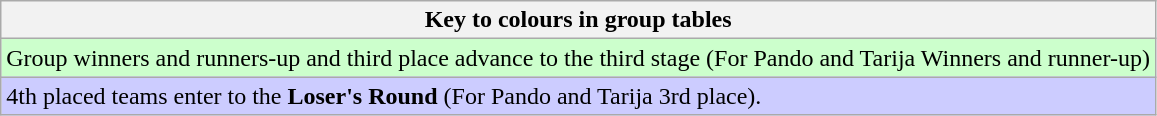<table class="wikitable">
<tr>
<th>Key to colours in group tables</th>
</tr>
<tr bgcolor=#ccffcc>
<td>Group winners and runners-up and  third place advance to the third stage (For Pando and Tarija Winners and runner-up)</td>
</tr>
<tr bgcolor=#ccccff>
<td>4th placed teams enter to the <strong>Loser's Round</strong>  (For Pando and Tarija  3rd place).</td>
</tr>
</table>
